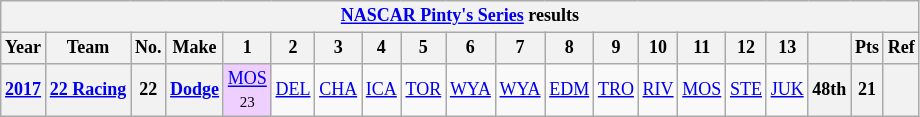<table class="wikitable" style="text-align:center; font-size:75%">
<tr>
<th colspan=20><a href='#'>NASCAR Pinty's Series</a> results</th>
</tr>
<tr>
<th>Year</th>
<th>Team</th>
<th>No.</th>
<th>Make</th>
<th>1</th>
<th>2</th>
<th>3</th>
<th>4</th>
<th>5</th>
<th>6</th>
<th>7</th>
<th>8</th>
<th>9</th>
<th>10</th>
<th>11</th>
<th>12</th>
<th>13</th>
<th></th>
<th>Pts</th>
<th>Ref</th>
</tr>
<tr>
<th><a href='#'>2017</a></th>
<th><a href='#'>22 Racing</a></th>
<th>22</th>
<th><a href='#'>Dodge</a></th>
<td style="background:#EFCFFF;"><a href='#'>MOS</a><br><small>23</small></td>
<td><a href='#'>DEL</a></td>
<td><a href='#'>CHA</a></td>
<td><a href='#'>ICA</a></td>
<td><a href='#'>TOR</a></td>
<td><a href='#'>WYA</a></td>
<td><a href='#'>WYA</a></td>
<td><a href='#'>EDM</a></td>
<td><a href='#'>TRO</a></td>
<td><a href='#'>RIV</a></td>
<td><a href='#'>MOS</a></td>
<td><a href='#'>STE</a></td>
<td><a href='#'>JUK</a></td>
<th>48th</th>
<th>21</th>
<th></th>
</tr>
</table>
